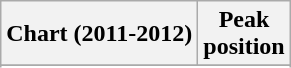<table class="wikitable sortable">
<tr>
<th>Chart (2011-2012)</th>
<th style="text-align:center;">Peak<br>position</th>
</tr>
<tr>
</tr>
<tr>
</tr>
<tr>
</tr>
<tr>
</tr>
</table>
